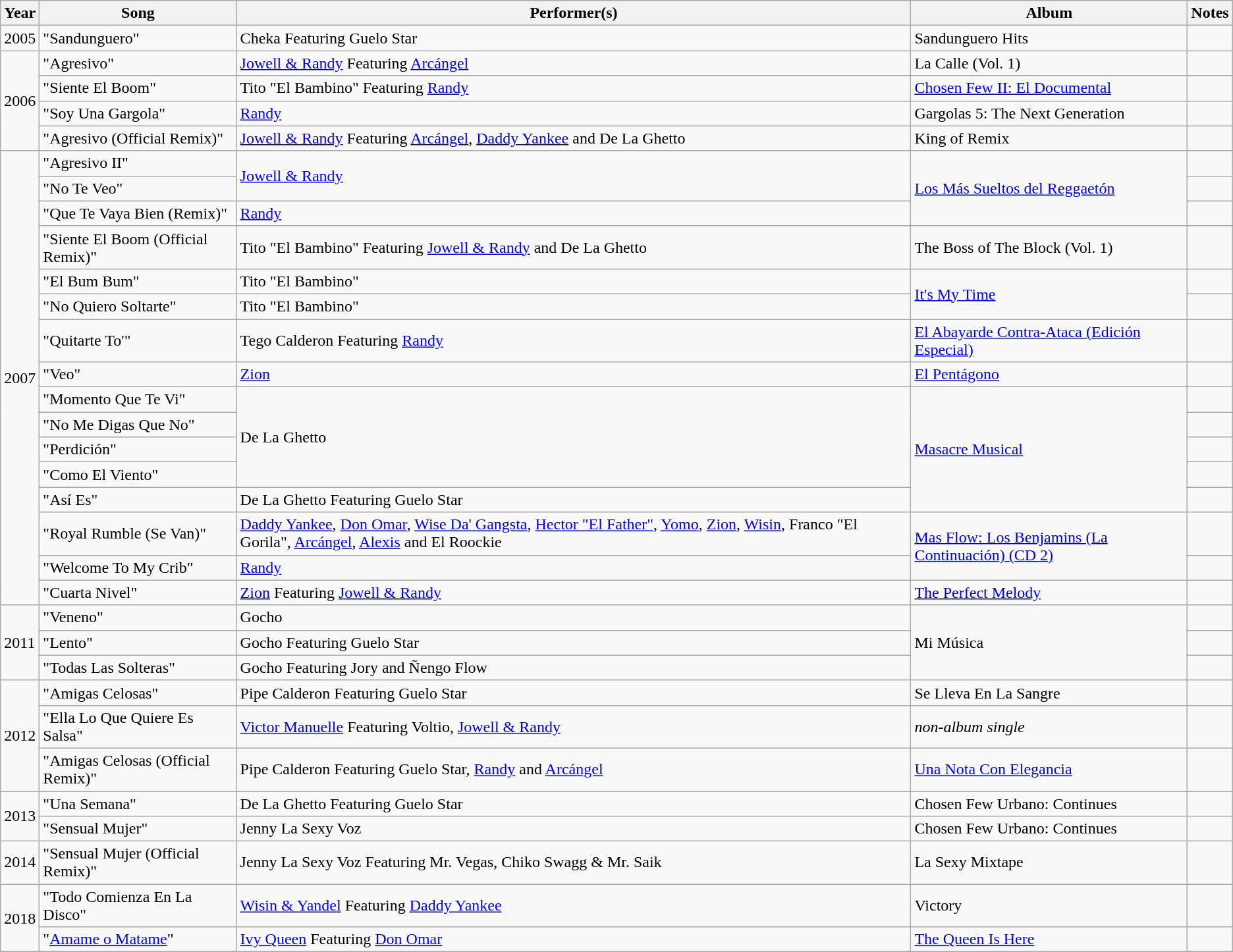<table class="wikitable">
<tr>
<th>Year</th>
<th>Song</th>
<th>Performer(s)</th>
<th>Album</th>
<th>Notes</th>
</tr>
<tr>
<td>2005</td>
<td>"Sandunguero"</td>
<td>Cheka Featuring Guelo Star</td>
<td>Sandunguero Hits</td>
<td></td>
</tr>
<tr>
<td rowspan="4">2006</td>
<td>"Agresivo"</td>
<td><a href='#'>Jowell & Randy</a> Featuring <a href='#'>Arcángel</a></td>
<td>La Calle (Vol. 1)</td>
<td></td>
</tr>
<tr>
<td>"Siente El Boom"</td>
<td>Tito "El Bambino" Featuring <a href='#'>Randy</a></td>
<td><a href='#'>Chosen Few II: El Documental</a></td>
<td></td>
</tr>
<tr>
<td>"Soy Una Gargola"</td>
<td><a href='#'>Randy</a></td>
<td>Gargolas 5: The Next Generation</td>
<td></td>
</tr>
<tr>
<td>"Agresivo (Official Remix)"</td>
<td><a href='#'>Jowell & Randy</a> Featuring <a href='#'>Arcángel</a>, <a href='#'>Daddy Yankee</a> and De La Ghetto</td>
<td>King of Remix</td>
<td></td>
</tr>
<tr>
<td rowspan="16">2007</td>
<td>"Agresivo II"</td>
<td rowspan="2"><a href='#'>Jowell & Randy</a></td>
<td rowspan="3"><a href='#'>Los Más Sueltos del Reggaetón</a></td>
<td></td>
</tr>
<tr>
<td>"No Te Veo"</td>
<td></td>
</tr>
<tr>
<td>"Que Te Vaya Bien (Remix)"</td>
<td><a href='#'>Randy</a></td>
<td></td>
</tr>
<tr>
<td>"Siente El Boom (Official Remix)"</td>
<td>Tito "El Bambino" Featuring <a href='#'>Jowell & Randy</a> and De La Ghetto</td>
<td>The Boss of The Block (Vol. 1)</td>
<td></td>
</tr>
<tr>
<td>"El Bum Bum"</td>
<td>Tito "El Bambino"</td>
<td rowspan="2"><a href='#'>It's My Time</a></td>
<td></td>
</tr>
<tr>
<td>"No Quiero Soltarte"</td>
<td>Tito "El Bambino"</td>
<td></td>
</tr>
<tr>
<td>"Quitarte To'"</td>
<td>Tego Calderon Featuring <a href='#'>Randy</a></td>
<td><a href='#'>El Abayarde Contra-Ataca (Edición Especial)</a></td>
<td></td>
</tr>
<tr>
<td>"Veo"</td>
<td><a href='#'>Zion</a></td>
<td><a href='#'>El Pentágono</a></td>
<td></td>
</tr>
<tr>
<td>"Momento Que Te Vi"</td>
<td rowspan="4">De La Ghetto</td>
<td rowspan="5"><a href='#'>Masacre Musical</a></td>
<td></td>
</tr>
<tr>
<td>"No Me Digas Que No"</td>
<td></td>
</tr>
<tr>
<td>"Perdición"</td>
<td></td>
</tr>
<tr>
<td>"Como El Viento"</td>
<td></td>
</tr>
<tr>
<td>"Así Es"</td>
<td>De La Ghetto Featuring Guelo Star</td>
<td></td>
</tr>
<tr>
<td>"Royal Rumble (Se Van)"</td>
<td><a href='#'>Daddy Yankee</a>, <a href='#'>Don Omar</a>, <a href='#'>Wise Da' Gangsta</a>, <a href='#'>Hector "El Father"</a>, <a href='#'>Yomo</a>, <a href='#'>Zion</a>, <a href='#'>Wisin</a>, Franco "El Gorila", <a href='#'>Arcángel</a>, <a href='#'>Alexis</a> and El Roockie</td>
<td rowspan="2"><a href='#'>Mas Flow: Los Benjamins (La Continuación) (CD 2)</a></td>
<td></td>
</tr>
<tr>
<td>"Welcome To My Crib"</td>
<td><a href='#'>Randy</a></td>
<td></td>
</tr>
<tr>
<td>"Cuarta Nivel"</td>
<td><a href='#'>Zion</a> Featuring <a href='#'>Jowell & Randy</a></td>
<td><a href='#'>The Perfect Melody</a></td>
</tr>
<tr>
<td rowspan="3">2011</td>
<td>"Veneno"</td>
<td>Gocho</td>
<td rowspan="3">Mi Música</td>
<td></td>
</tr>
<tr>
<td>"Lento"</td>
<td>Gocho Featuring Guelo Star</td>
<td></td>
</tr>
<tr>
<td>"Todas Las Solteras"</td>
<td>Gocho Featuring Jory and Ñengo Flow</td>
<td></td>
</tr>
<tr>
<td rowspan="3">2012</td>
<td>"Amigas Celosas"</td>
<td>Pipe Calderon Featuring Guelo Star</td>
<td>Se Lleva En La Sangre</td>
<td></td>
</tr>
<tr>
<td>"Ella Lo Que Quiere Es Salsa"</td>
<td><a href='#'>Victor Manuelle</a> Featuring Voltio, <a href='#'>Jowell & Randy</a></td>
<td><em>non-album single</em></td>
<td></td>
</tr>
<tr>
<td>"Amigas Celosas (Official Remix)"</td>
<td>Pipe Calderon Featuring Guelo Star, <a href='#'>Randy</a> and <a href='#'>Arcángel</a></td>
<td><a href='#'>Una Nota Con Elegancia</a></td>
<td></td>
</tr>
<tr>
<td rowspan="2">2013</td>
<td>"Una Semana"</td>
<td>De La Ghetto Featuring Guelo Star</td>
<td>Chosen Few Urbano: Continues</td>
<td></td>
</tr>
<tr>
<td>"Sensual Mujer"</td>
<td>Jenny La Sexy Voz</td>
<td>Chosen Few Urbano: Continues</td>
<td></td>
</tr>
<tr>
<td>2014</td>
<td>"Sensual Mujer (Official Remix)"</td>
<td>Jenny La Sexy Voz Featuring Mr. Vegas, Chiko Swagg & Mr. Saik</td>
<td>La Sexy Mixtape</td>
<td></td>
</tr>
<tr>
<td rowspan="2">2018</td>
<td>"Todo Comienza En La Disco"</td>
<td><a href='#'>Wisin & Yandel</a> Featuring <a href='#'>Daddy Yankee</a></td>
<td>Victory</td>
<td></td>
</tr>
<tr>
<td>"<a href='#'>Amame o Matame</a>"</td>
<td><a href='#'>Ivy Queen</a> Featuring <a href='#'>Don Omar</a></td>
<td><a href='#'>The Queen Is Here</a></td>
<td></td>
</tr>
<tr>
</tr>
</table>
